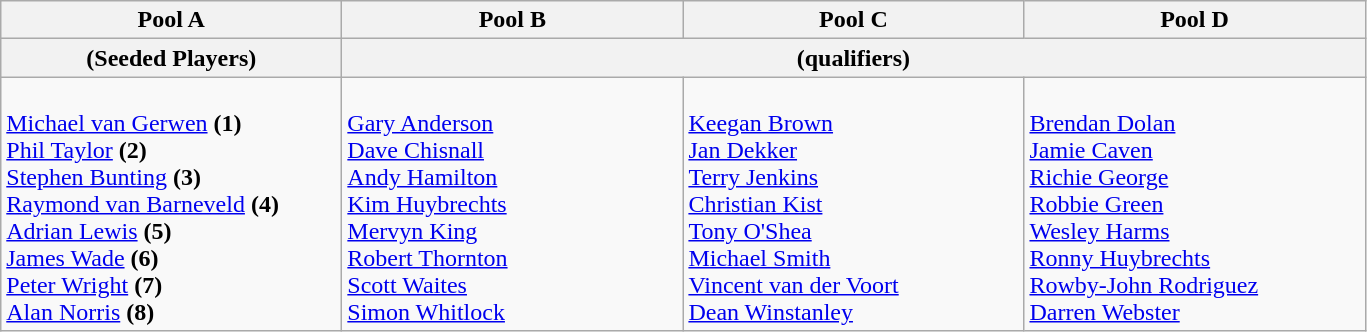<table class="wikitable">
<tr>
<th width=220>Pool A</th>
<th width=220>Pool B</th>
<th width=220>Pool C</th>
<th width=220>Pool D</th>
</tr>
<tr>
<th>(Seeded Players)</th>
<th colspan=3>(qualifiers)</th>
</tr>
<tr>
<td valign="top"><br> <a href='#'>Michael van Gerwen</a> <strong>(1)</strong><br>
 <a href='#'>Phil Taylor</a> <strong>(2)</strong><br>
 <a href='#'>Stephen Bunting</a> <strong>(3)</strong><br>
 <a href='#'>Raymond van Barneveld</a> <strong>(4)</strong><br>
 <a href='#'>Adrian Lewis</a> <strong>(5)</strong><br>
 <a href='#'>James Wade</a> <strong>(6)</strong><br>
 <a href='#'>Peter Wright</a> <strong>(7)</strong><br>
 <a href='#'>Alan Norris</a> <strong>(8)</strong></td>
<td valign="top"><br> <a href='#'>Gary Anderson</a><br>
 <a href='#'>Dave Chisnall</a><br>
 <a href='#'>Andy Hamilton</a><br>
 <a href='#'>Kim Huybrechts</a><br>
 <a href='#'>Mervyn King</a><br>
 <a href='#'>Robert Thornton</a><br>
 <a href='#'>Scott Waites</a><br>
 <a href='#'>Simon Whitlock</a></td>
<td valign="top"><br> <a href='#'>Keegan Brown</a><br>
 <a href='#'>Jan Dekker</a><br>
 <a href='#'>Terry Jenkins</a> <br>
 <a href='#'>Christian Kist</a><br>
 <a href='#'>Tony O'Shea</a><br>
 <a href='#'>Michael Smith</a><br>
 <a href='#'>Vincent van der Voort</a><br>
 <a href='#'>Dean Winstanley</a></td>
<td valign="top"><br> <a href='#'>Brendan Dolan</a><br>
 <a href='#'>Jamie Caven</a><br>
 <a href='#'>Richie George</a><br>
 <a href='#'>Robbie Green</a><br>
 <a href='#'>Wesley Harms</a><br>
 <a href='#'>Ronny Huybrechts</a> <br>
 <a href='#'>Rowby-John Rodriguez</a><br>
 <a href='#'>Darren Webster</a></td>
</tr>
</table>
